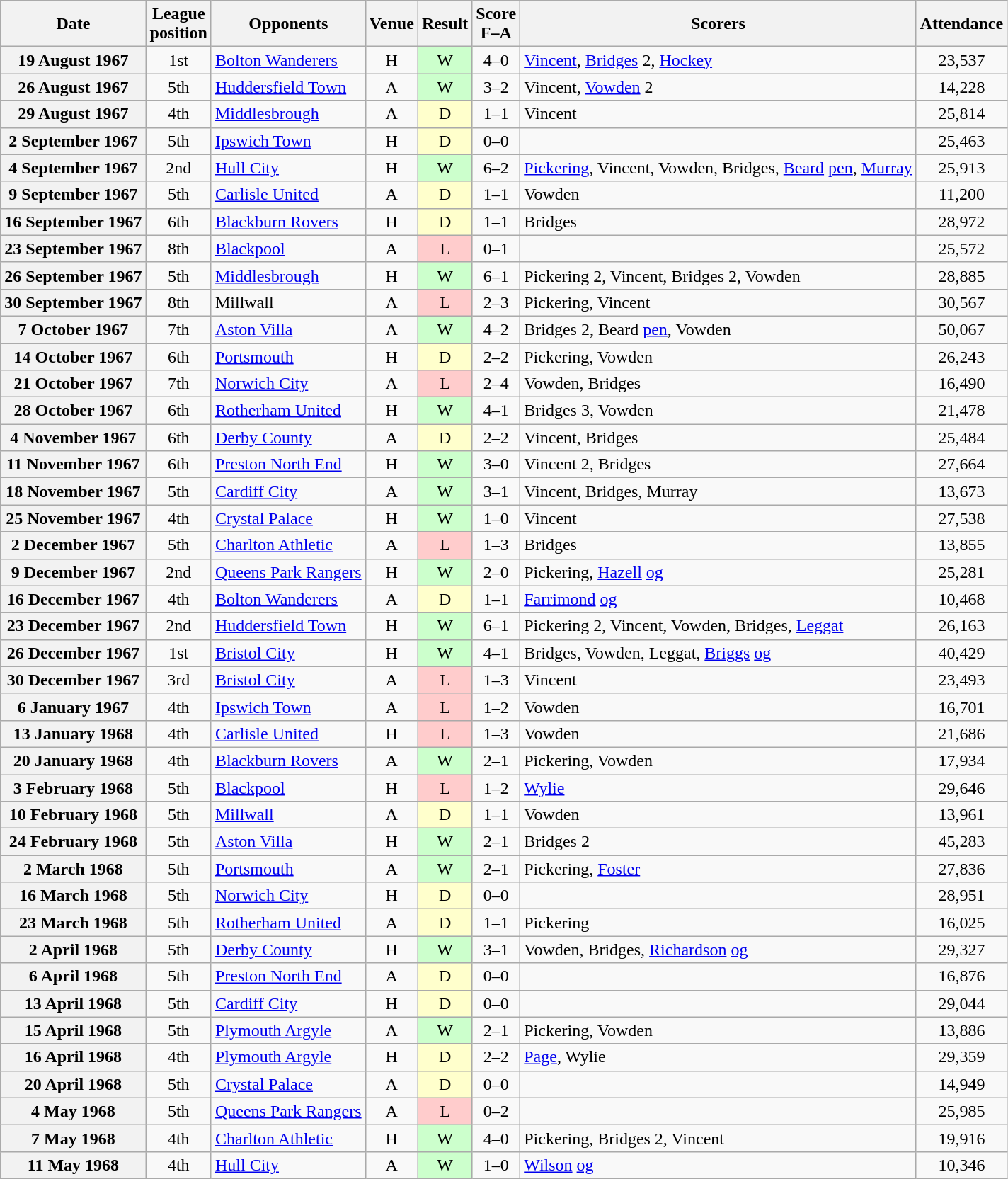<table class="wikitable plainrowheaders" style="text-align:center">
<tr>
<th scope="col">Date</th>
<th scope="col">League<br>position</th>
<th scope="col">Opponents</th>
<th scope="col">Venue</th>
<th scope="col">Result</th>
<th scope="col">Score<br>F–A</th>
<th scope="col">Scorers</th>
<th scope="col">Attendance</th>
</tr>
<tr>
<th scope="row">19 August 1967</th>
<td>1st</td>
<td align="left"><a href='#'>Bolton Wanderers</a></td>
<td>H</td>
<td style=background:#cfc>W</td>
<td>4–0</td>
<td align="left"><a href='#'>Vincent</a>, <a href='#'>Bridges</a> 2, <a href='#'>Hockey</a></td>
<td>23,537</td>
</tr>
<tr>
<th scope="row">26 August 1967</th>
<td>5th</td>
<td align="left"><a href='#'>Huddersfield Town</a></td>
<td>A</td>
<td style=background:#cfc>W</td>
<td>3–2</td>
<td align="left">Vincent, <a href='#'>Vowden</a> 2</td>
<td>14,228</td>
</tr>
<tr>
<th scope="row">29 August 1967</th>
<td>4th</td>
<td align="left"><a href='#'>Middlesbrough</a></td>
<td>A</td>
<td style=background:#ffc>D</td>
<td>1–1</td>
<td align="left">Vincent</td>
<td>25,814</td>
</tr>
<tr>
<th scope="row">2 September 1967</th>
<td>5th</td>
<td align="left"><a href='#'>Ipswich Town</a></td>
<td>H</td>
<td style=background:#ffc>D</td>
<td>0–0</td>
<td align="left"></td>
<td>25,463</td>
</tr>
<tr>
<th scope="row">4 September 1967</th>
<td>2nd</td>
<td align="left"><a href='#'>Hull City</a></td>
<td>H</td>
<td style=background:#cfc>W</td>
<td>6–2</td>
<td align="left"><a href='#'>Pickering</a>, Vincent, Vowden, Bridges, <a href='#'>Beard</a> <a href='#'>pen</a>, <a href='#'>Murray</a></td>
<td>25,913</td>
</tr>
<tr>
<th scope="row">9 September 1967</th>
<td>5th</td>
<td align="left"><a href='#'>Carlisle United</a></td>
<td>A</td>
<td style=background:#ffc>D</td>
<td>1–1</td>
<td align="left">Vowden</td>
<td>11,200</td>
</tr>
<tr>
<th scope="row">16 September 1967</th>
<td>6th</td>
<td align="left"><a href='#'>Blackburn Rovers</a></td>
<td>H</td>
<td style=background:#ffc>D</td>
<td>1–1</td>
<td align="left">Bridges</td>
<td>28,972</td>
</tr>
<tr>
<th scope="row">23 September 1967</th>
<td>8th</td>
<td align="left"><a href='#'>Blackpool</a></td>
<td>A</td>
<td style=background:#fcc>L</td>
<td>0–1</td>
<td align="left"></td>
<td>25,572</td>
</tr>
<tr>
<th scope="row">26 September 1967</th>
<td>5th</td>
<td align="left"><a href='#'>Middlesbrough</a></td>
<td>H</td>
<td style=background:#cfc>W</td>
<td>6–1</td>
<td align="left">Pickering 2, Vincent, Bridges 2, Vowden</td>
<td>28,885</td>
</tr>
<tr>
<th scope="row">30 September 1967</th>
<td>8th</td>
<td align="left">Millwall</td>
<td>A</td>
<td style=background:#fcc>L</td>
<td>2–3</td>
<td align="left">Pickering, Vincent</td>
<td>30,567</td>
</tr>
<tr>
<th scope="row">7 October 1967</th>
<td>7th</td>
<td align="left"><a href='#'>Aston Villa</a></td>
<td>A</td>
<td style=background:#cfc>W</td>
<td>4–2</td>
<td align="left">Bridges 2, Beard <a href='#'>pen</a>, Vowden</td>
<td>50,067</td>
</tr>
<tr>
<th scope="row">14 October 1967</th>
<td>6th</td>
<td align="left"><a href='#'>Portsmouth</a></td>
<td>H</td>
<td style=background:#ffc>D</td>
<td>2–2</td>
<td align="left">Pickering, Vowden</td>
<td>26,243</td>
</tr>
<tr>
<th scope="row">21 October 1967</th>
<td>7th</td>
<td align="left"><a href='#'>Norwich City</a></td>
<td>A</td>
<td style=background:#fcc>L</td>
<td>2–4</td>
<td align="left">Vowden, Bridges</td>
<td>16,490</td>
</tr>
<tr>
<th scope="row">28 October 1967</th>
<td>6th</td>
<td align="left"><a href='#'>Rotherham United</a></td>
<td>H</td>
<td style=background:#cfc>W</td>
<td>4–1</td>
<td align="left">Bridges 3, Vowden</td>
<td>21,478</td>
</tr>
<tr>
<th scope="row">4 November 1967</th>
<td>6th</td>
<td align="left"><a href='#'>Derby County</a></td>
<td>A</td>
<td style=background:#ffc>D</td>
<td>2–2</td>
<td align="left">Vincent, Bridges</td>
<td>25,484</td>
</tr>
<tr>
<th scope="row">11 November 1967</th>
<td>6th</td>
<td align="left"><a href='#'>Preston North End</a></td>
<td>H</td>
<td style=background:#cfc>W</td>
<td>3–0</td>
<td align="left">Vincent 2, Bridges</td>
<td>27,664</td>
</tr>
<tr>
<th scope="row">18 November 1967</th>
<td>5th</td>
<td align="left"><a href='#'>Cardiff City</a></td>
<td>A</td>
<td style=background:#cfc>W</td>
<td>3–1</td>
<td align="left">Vincent, Bridges, Murray</td>
<td>13,673</td>
</tr>
<tr>
<th scope="row">25 November 1967</th>
<td>4th</td>
<td align="left"><a href='#'>Crystal Palace</a></td>
<td>H</td>
<td style=background:#cfc>W</td>
<td>1–0</td>
<td align="left">Vincent</td>
<td>27,538</td>
</tr>
<tr>
<th scope="row">2 December 1967</th>
<td>5th</td>
<td align="left"><a href='#'>Charlton Athletic</a></td>
<td>A</td>
<td style=background:#fcc>L</td>
<td>1–3</td>
<td align="left">Bridges</td>
<td>13,855</td>
</tr>
<tr>
<th scope="row">9 December 1967</th>
<td>2nd</td>
<td align="left"><a href='#'>Queens Park Rangers</a></td>
<td>H</td>
<td style=background:#cfc>W</td>
<td>2–0</td>
<td align="left">Pickering, <a href='#'>Hazell</a> <a href='#'>og</a></td>
<td>25,281</td>
</tr>
<tr>
<th scope="row">16 December 1967</th>
<td>4th</td>
<td align="left"><a href='#'>Bolton Wanderers</a></td>
<td>A</td>
<td style=background:#ffc>D</td>
<td>1–1</td>
<td align="left"><a href='#'>Farrimond</a> <a href='#'>og</a></td>
<td>10,468</td>
</tr>
<tr>
<th scope="row">23 December 1967</th>
<td>2nd</td>
<td align="left"><a href='#'>Huddersfield Town</a></td>
<td>H</td>
<td style=background:#cfc>W</td>
<td>6–1</td>
<td align="left">Pickering 2, Vincent, Vowden, Bridges, <a href='#'>Leggat</a></td>
<td>26,163</td>
</tr>
<tr>
<th scope="row">26 December 1967</th>
<td>1st</td>
<td align="left"><a href='#'>Bristol City</a></td>
<td>H</td>
<td style=background:#cfc>W</td>
<td>4–1</td>
<td align="left">Bridges, Vowden, Leggat, <a href='#'>Briggs</a> <a href='#'>og</a></td>
<td>40,429</td>
</tr>
<tr>
<th scope="row">30 December 1967</th>
<td>3rd</td>
<td align="left"><a href='#'>Bristol City</a></td>
<td>A</td>
<td style=background:#fcc>L</td>
<td>1–3</td>
<td align="left">Vincent</td>
<td>23,493</td>
</tr>
<tr>
<th scope="row">6 January 1967</th>
<td>4th</td>
<td align="left"><a href='#'>Ipswich Town</a></td>
<td>A</td>
<td style=background:#fcc>L</td>
<td>1–2</td>
<td align="left">Vowden</td>
<td>16,701</td>
</tr>
<tr>
<th scope="row">13 January 1968</th>
<td>4th</td>
<td align="left"><a href='#'>Carlisle United</a></td>
<td>H</td>
<td style=background:#fcc>L</td>
<td>1–3</td>
<td align="left">Vowden</td>
<td>21,686</td>
</tr>
<tr>
<th scope="row">20 January 1968</th>
<td>4th</td>
<td align="left"><a href='#'>Blackburn Rovers</a></td>
<td>A</td>
<td style=background:#cfc>W</td>
<td>2–1</td>
<td align="left">Pickering, Vowden</td>
<td>17,934</td>
</tr>
<tr>
<th scope="row">3 February 1968</th>
<td>5th</td>
<td align="left"><a href='#'>Blackpool</a></td>
<td>H</td>
<td style=background:#fcc>L</td>
<td>1–2</td>
<td align="left"><a href='#'>Wylie</a></td>
<td>29,646</td>
</tr>
<tr>
<th scope="row">10 February 1968</th>
<td>5th</td>
<td align="left"><a href='#'>Millwall</a></td>
<td>A</td>
<td style=background:#ffc>D</td>
<td>1–1</td>
<td align="left">Vowden</td>
<td>13,961</td>
</tr>
<tr>
<th scope="row">24 February 1968</th>
<td>5th</td>
<td align="left"><a href='#'>Aston Villa</a></td>
<td>H</td>
<td style=background:#cfc>W</td>
<td>2–1</td>
<td align="left">Bridges 2</td>
<td>45,283</td>
</tr>
<tr>
<th scope="row">2 March 1968</th>
<td>5th</td>
<td align="left"><a href='#'>Portsmouth</a></td>
<td>A</td>
<td style=background:#cfc>W</td>
<td>2–1</td>
<td align="left">Pickering, <a href='#'>Foster</a></td>
<td>27,836</td>
</tr>
<tr>
<th scope="row">16 March 1968</th>
<td>5th</td>
<td align="left"><a href='#'>Norwich City</a></td>
<td>H</td>
<td style=background:#ffc>D</td>
<td>0–0</td>
<td align="left"></td>
<td>28,951</td>
</tr>
<tr>
<th scope="row">23 March 1968</th>
<td>5th</td>
<td align="left"><a href='#'>Rotherham United</a></td>
<td>A</td>
<td style=background:#ffc>D</td>
<td>1–1</td>
<td align="left">Pickering</td>
<td>16,025</td>
</tr>
<tr>
<th scope="row">2 April 1968</th>
<td>5th</td>
<td align="left"><a href='#'>Derby County</a></td>
<td>H</td>
<td style=background:#cfc>W</td>
<td>3–1</td>
<td align="left">Vowden, Bridges, <a href='#'>Richardson</a> <a href='#'>og</a></td>
<td>29,327</td>
</tr>
<tr>
<th scope="row">6 April 1968</th>
<td>5th</td>
<td align="left"><a href='#'>Preston North End</a></td>
<td>A</td>
<td style=background:#ffc>D</td>
<td>0–0</td>
<td align="left"></td>
<td>16,876</td>
</tr>
<tr>
<th scope="row">13 April 1968</th>
<td>5th</td>
<td align="left"><a href='#'>Cardiff City</a></td>
<td>H</td>
<td style=background:#ffc>D</td>
<td>0–0</td>
<td align="left"></td>
<td>29,044</td>
</tr>
<tr>
<th scope="row">15 April 1968</th>
<td>5th</td>
<td align="left"><a href='#'>Plymouth Argyle</a></td>
<td>A</td>
<td style=background:#cfc>W</td>
<td>2–1</td>
<td align="left">Pickering, Vowden</td>
<td>13,886</td>
</tr>
<tr>
<th scope="row">16 April 1968</th>
<td>4th</td>
<td align="left"><a href='#'>Plymouth Argyle</a></td>
<td>H</td>
<td style=background:#ffc>D</td>
<td>2–2</td>
<td align="left"><a href='#'>Page</a>, Wylie</td>
<td>29,359</td>
</tr>
<tr>
<th scope="row">20 April 1968</th>
<td>5th</td>
<td align="left"><a href='#'>Crystal Palace</a></td>
<td>A</td>
<td style=background:#ffc>D</td>
<td>0–0</td>
<td align="left"></td>
<td>14,949</td>
</tr>
<tr>
<th scope="row">4 May 1968</th>
<td>5th</td>
<td align="left"><a href='#'>Queens Park Rangers</a></td>
<td>A</td>
<td style=background:#fcc>L</td>
<td>0–2</td>
<td align="left"></td>
<td>25,985</td>
</tr>
<tr>
<th scope="row">7 May 1968</th>
<td>4th</td>
<td align="left"><a href='#'>Charlton Athletic</a></td>
<td>H</td>
<td style=background:#cfc>W</td>
<td>4–0</td>
<td align="left">Pickering, Bridges 2, Vincent</td>
<td>19,916</td>
</tr>
<tr>
<th scope="row">11 May 1968</th>
<td>4th</td>
<td align="left"><a href='#'>Hull City</a></td>
<td>A</td>
<td style=background:#cfc>W</td>
<td>1–0</td>
<td align="left"><a href='#'>Wilson</a> <a href='#'>og</a></td>
<td>10,346</td>
</tr>
</table>
